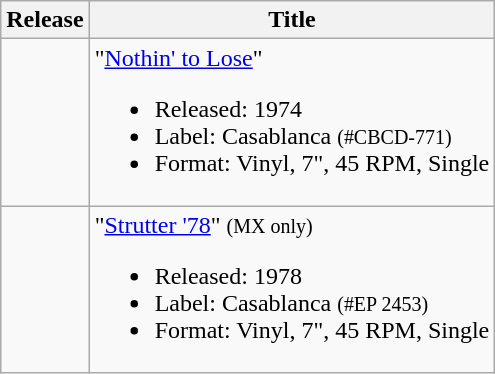<table class="wikitable">
<tr>
<th rowspan="1">Release</th>
<th rowspan="1">Title</th>
</tr>
<tr>
<td></td>
<td>"<a href='#'>Nothin' to Lose</a>"<br><ul><li>Released: 1974</li><li>Label: Casablanca <small>(#CBCD-771)</small></li><li>Format: Vinyl, 7", 45 RPM, Single</li></ul></td>
</tr>
<tr>
<td></td>
<td>"<a href='#'>Strutter '78</a>" <small>(MX only)</small><br><ul><li>Released: 1978</li><li>Label: Casablanca <small>(#EP 2453)</small></li><li>Format: Vinyl, 7", 45 RPM, Single</li></ul></td>
</tr>
</table>
